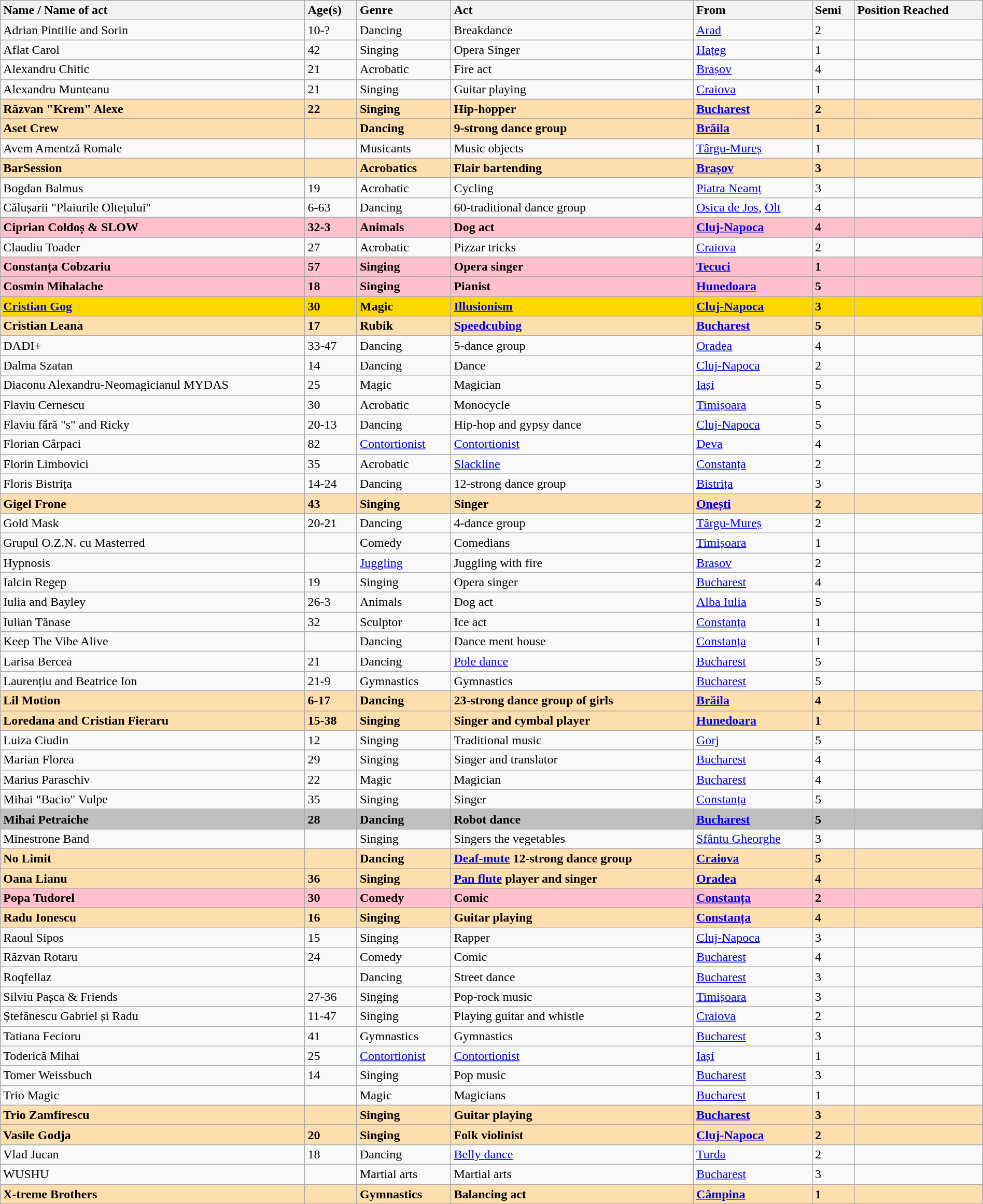<table class="wikitable sortable" width="100%">
<tr valign="top">
<th style="text-align:left">Name / Name of act</th>
<th style="text-align:left">Age(s)</th>
<th style="text-align:left">Genre</th>
<th style="text-align:left">Act</th>
<th style="text-align:left">From</th>
<th style="text-align:left">Semi</th>
<th style="text-align:left">Position Reached</th>
</tr>
<tr>
<td>Adrian Pintilie and Sorin</td>
<td>10-?</td>
<td>Dancing</td>
<td>Breakdance</td>
<td><a href='#'>Arad</a></td>
<td>2</td>
<td></td>
</tr>
<tr>
<td>Aflat Carol</td>
<td>42</td>
<td>Singing</td>
<td>Opera Singer</td>
<td><a href='#'>Hațeg</a></td>
<td>1</td>
<td></td>
</tr>
<tr>
<td>Alexandru Chitic</td>
<td>21</td>
<td>Acrobatic</td>
<td>Fire act</td>
<td><a href='#'>Brașov</a></td>
<td>4</td>
<td></td>
</tr>
<tr>
<td>Alexandru Munteanu</td>
<td>21</td>
<td>Singing</td>
<td>Guitar playing</td>
<td><a href='#'>Craiova</a></td>
<td>1</td>
<td></td>
</tr>
<tr>
<td style="background-color:navajowhite;"><strong>Răzvan "Krem" Alexe  </strong></td>
<td style="background-color:navajowhite;"><strong>22</strong></td>
<td style="background-color:navajowhite;"><strong>Singing</strong></td>
<td style="background-color:navajowhite;"><strong>Hip-hopper</strong></td>
<td style="background-color:navajowhite;"><strong><a href='#'>Bucharest</a></strong></td>
<td style="background-color:navajowhite;"><strong>2</strong></td>
<td style="background-color:navajowhite;"><strong></strong></td>
</tr>
<tr>
<td style="background-color:navajowhite;"><strong>Aset Crew</strong></td>
<td style="background-color:navajowhite;"></td>
<td style="background-color:navajowhite;"><strong>Dancing</strong></td>
<td style="background-color:navajowhite;"><strong>9-strong dance group</strong></td>
<td style="background-color:navajowhite;"><strong><a href='#'>Brăila</a></strong></td>
<td style="background-color:navajowhite;"><strong>1</strong></td>
<td style="background-color:navajowhite;"><strong></strong></td>
</tr>
<tr>
<td>Avem Amentză Romale</td>
<td></td>
<td>Musicants</td>
<td>Music objects</td>
<td><a href='#'>Târgu-Mureș</a></td>
<td>1</td>
<td></td>
</tr>
<tr>
<td style="background-color:navajowhite;"><strong>BarSession</strong></td>
<td style="background-color:navajowhite;"></td>
<td style="background-color:navajowhite;"><strong>Acrobatics</strong></td>
<td style="background-color:navajowhite;"><strong>Flair bartending</strong></td>
<td style="background-color:navajowhite;"><strong><a href='#'>Brașov</a></strong></td>
<td style="background-color:navajowhite;"><strong>3</strong></td>
<td style="background-color:navajowhite;"><strong></strong></td>
</tr>
<tr>
<td>Bogdan Balmus</td>
<td>19</td>
<td>Acrobatic</td>
<td>Cycling</td>
<td><a href='#'>Piatra Neamț</a></td>
<td>3</td>
<td></td>
</tr>
<tr>
<td>Călușarii "Plaiurile Oltețului"</td>
<td>6-63</td>
<td>Dancing</td>
<td>60-traditional dance group</td>
<td><a href='#'>Osica de Jos</a>, <a href='#'>Olt</a></td>
<td>4</td>
<td></td>
</tr>
<tr>
<td style="background-color:pink"><strong>Ciprian Coldoș & SLOW</strong></td>
<td style="background-color:pink"><strong>32-3</strong></td>
<td style="background-color:pink"><strong>Animals</strong></td>
<td style="background-color:pink"><strong>Dog act</strong></td>
<td style="background-color:pink"><strong><a href='#'>Cluj-Napoca</a></strong></td>
<td style="background-color:pink"><strong>4</strong></td>
<td style="background-color:pink"><strong></strong></td>
</tr>
<tr>
<td>Claudiu Toader</td>
<td>27</td>
<td>Acrobatic</td>
<td>Pizzar tricks</td>
<td><a href='#'>Craiova</a></td>
<td>2</td>
<td></td>
</tr>
<tr>
<td style="background-color:pink"><strong>Constanța Cobzariu</strong></td>
<td style="background-color:pink"><strong>57</strong></td>
<td style="background-color:pink"><strong>Singing</strong></td>
<td style="background-color:pink"><strong>Opera singer</strong></td>
<td style="background-color:pink"><strong><a href='#'>Tecuci</a></strong></td>
<td style="background-color:pink"><strong>1</strong></td>
<td style="background-color:pink"><strong></strong></td>
</tr>
<tr>
<td style="background-color:pink"><strong>Cosmin Mihalache</strong></td>
<td style="background-color:pink"><strong>18</strong></td>
<td style="background-color:pink"><strong>Singing</strong></td>
<td style="background-color:pink"><strong> Pianist</strong></td>
<td style="background-color:pink"><strong><a href='#'>Hunedoara</a></strong></td>
<td style="background-color:pink"><strong>5</strong></td>
<td style="background-color:pink"><strong></strong></td>
</tr>
<tr>
<td style="background-color:gold;"><strong><a href='#'>Cristian Gog</a></strong></td>
<td style="background-color:gold;"><strong>30</strong></td>
<td style="background-color:gold;"><strong>Magic</strong></td>
<td style="background-color:gold;"><strong><a href='#'>Illusionism</a></strong></td>
<td style="background-color:gold;"><strong><a href='#'>Cluj-Napoca</a></strong></td>
<td style="background-color:gold;"><strong>3</strong></td>
<td style="background-color:gold;"><strong></strong></td>
</tr>
<tr>
<td style="background-color:navajowhite;"><strong>Cristian Leana</strong></td>
<td style="background-color:navajowhite;"><strong>17</strong></td>
<td style="background-color:navajowhite;"><strong>Rubik</strong></td>
<td style="background-color:navajowhite;"><strong><a href='#'>Speedcubing</a></strong></td>
<td style="background-color:navajowhite;"><strong><a href='#'>Bucharest</a></strong></td>
<td style="background-color:navajowhite;"><strong>5</strong></td>
<td style="background-color:navajowhite;"><strong></strong></td>
</tr>
<tr>
<td>DADI+</td>
<td>33-47</td>
<td>Dancing</td>
<td>5-dance group</td>
<td><a href='#'>Oradea</a></td>
<td>4</td>
<td></td>
</tr>
<tr>
<td>Dalma Szatan</td>
<td>14</td>
<td>Dancing</td>
<td>Dance</td>
<td><a href='#'>Cluj-Napoca</a></td>
<td>2</td>
<td></td>
</tr>
<tr>
<td>Diaconu Alexandru-Neomagicianul MYDAS</td>
<td>25</td>
<td>Magic</td>
<td>Magician</td>
<td><a href='#'>Iași</a></td>
<td>5</td>
<td></td>
</tr>
<tr>
<td>Flaviu Cernescu</td>
<td>30</td>
<td>Acrobatic</td>
<td>Monocycle</td>
<td><a href='#'>Timișoara</a></td>
<td>5</td>
<td></td>
</tr>
<tr>
<td>Flaviu fără "s" and Ricky</td>
<td>20-13</td>
<td>Dancing</td>
<td>Hip-hop and gypsy dance</td>
<td><a href='#'>Cluj-Napoca</a></td>
<td>5</td>
<td></td>
</tr>
<tr>
<td>Florian Cârpaci</td>
<td>82</td>
<td><a href='#'>Contortionist</a></td>
<td><a href='#'>Contortionist</a></td>
<td><a href='#'>Deva</a></td>
<td>4</td>
<td></td>
</tr>
<tr>
<td>Florin Limbovici</td>
<td>35</td>
<td>Acrobatic</td>
<td><a href='#'>Slackline</a></td>
<td><a href='#'>Constanța</a></td>
<td>2</td>
<td></td>
</tr>
<tr>
<td>Floris Bistrița</td>
<td>14-24</td>
<td>Dancing</td>
<td>12-strong dance group</td>
<td><a href='#'>Bistrița</a></td>
<td>3</td>
<td></td>
</tr>
<tr>
<td style="background-color:navajowhite;"><strong>Gigel Frone</strong></td>
<td style="background-color:navajowhite;"><strong>43</strong></td>
<td style="background-color:navajowhite;"><strong>Singing</strong></td>
<td style="background-color:navajowhite;"><strong>Singer</strong></td>
<td style="background-color:navajowhite;"><strong><a href='#'>Onești</a></strong></td>
<td style="background-color:navajowhite;"><strong>2</strong></td>
<td style="background-color:navajowhite;"><strong></strong></td>
</tr>
<tr>
<td>Gold Mask</td>
<td>20-21</td>
<td>Dancing</td>
<td>4-dance group</td>
<td><a href='#'>Târgu-Mureș</a></td>
<td>2</td>
<td></td>
</tr>
<tr>
<td>Grupul O.Z.N. cu Masterred</td>
<td></td>
<td>Comedy</td>
<td>Comedians</td>
<td><a href='#'>Timișoara</a></td>
<td>1</td>
<td></td>
</tr>
<tr>
<td>Hypnosis</td>
<td></td>
<td><a href='#'>Juggling</a></td>
<td>Juggling with fire</td>
<td><a href='#'>Brașov</a></td>
<td>2</td>
<td></td>
</tr>
<tr>
<td>Ialcin Regep</td>
<td>19</td>
<td>Singing</td>
<td>Opera singer</td>
<td><a href='#'>Bucharest</a></td>
<td>4</td>
<td></td>
</tr>
<tr>
<td>Iulia and Bayley</td>
<td>26-3</td>
<td>Animals</td>
<td>Dog act</td>
<td><a href='#'>Alba Iulia</a></td>
<td>5</td>
<td></td>
</tr>
<tr>
<td>Iulian Tănase</td>
<td>32</td>
<td>Sculptor</td>
<td>Ice act</td>
<td><a href='#'>Constanța</a></td>
<td>1</td>
<td></td>
</tr>
<tr>
<td>Keep The Vibe Alive</td>
<td></td>
<td>Dancing</td>
<td>Dance ment house</td>
<td><a href='#'>Constanța</a></td>
<td>1</td>
<td></td>
</tr>
<tr>
<td>Larisa Bercea</td>
<td>21</td>
<td>Dancing</td>
<td><a href='#'>Pole dance</a></td>
<td><a href='#'>Bucharest</a></td>
<td>5</td>
<td></td>
</tr>
<tr>
<td>Laurențiu and Beatrice Ion</td>
<td>21-9</td>
<td>Gymnastics</td>
<td>Gymnastics</td>
<td><a href='#'>Bucharest</a></td>
<td>5</td>
<td></td>
</tr>
<tr>
<td style="background-color:navajowhite;"><strong>Lil Motion</strong></td>
<td style="background-color:navajowhite;"><strong>6-17</strong></td>
<td style="background-color:navajowhite;"><strong>Dancing</strong></td>
<td style="background-color:navajowhite;"><strong>23-strong dance group of girls</strong></td>
<td style="background-color:navajowhite;"><strong><a href='#'>Brăila</a></strong></td>
<td style="background-color:navajowhite;"><strong>4</strong></td>
<td style="background-color:navajowhite;"><strong></strong></td>
</tr>
<tr>
<td style="background-color:navajowhite;"><strong>Loredana and Cristian Fieraru</strong></td>
<td style="background-color:navajowhite;"><strong>15-38</strong></td>
<td style="background-color:navajowhite;"><strong>Singing</strong></td>
<td style="background-color:navajowhite;"><strong>Singer and cymbal player</strong></td>
<td style="background-color:navajowhite;"><strong><a href='#'>Hunedoara</a></strong></td>
<td style="background-color:navajowhite;"><strong>1</strong></td>
<td style="background-color:navajowhite;"><strong></strong></td>
</tr>
<tr>
<td>Luiza Ciudin</td>
<td>12</td>
<td>Singing</td>
<td>Traditional music</td>
<td><a href='#'>Gorj</a></td>
<td>5</td>
<td></td>
</tr>
<tr>
<td>Marian Florea</td>
<td>29</td>
<td>Singing</td>
<td>Singer and translator</td>
<td><a href='#'>Bucharest</a></td>
<td>4</td>
<td></td>
</tr>
<tr>
<td>Marius Paraschiv</td>
<td>22</td>
<td>Magic</td>
<td>Magician</td>
<td><a href='#'>Bucharest</a></td>
<td>4</td>
<td></td>
</tr>
<tr>
<td>Mihai "Bacio" Vulpe</td>
<td>35</td>
<td>Singing</td>
<td>Singer</td>
<td><a href='#'>Constanța</a></td>
<td>5</td>
<td></td>
</tr>
<tr>
<td style="background-color:silver;"><strong>Mihai Petraiche</strong></td>
<td style="background-color:silver;"><strong>28</strong></td>
<td style="background-color:silver;"><strong>Dancing</strong></td>
<td style="background-color:silver;"><strong>Robot dance</strong></td>
<td style="background-color:silver;"><strong><a href='#'>Bucharest</a></strong></td>
<td style="background-color:silver;"><strong>5</strong></td>
<td style="background-color:silver;"><strong></strong></td>
</tr>
<tr>
<td>Minestrone Band</td>
<td></td>
<td>Singing</td>
<td>Singers the vegetables</td>
<td><a href='#'>Sfântu Gheorghe</a></td>
<td>3</td>
<td></td>
</tr>
<tr>
<td style="background-color:navajowhite;"><strong>No Limit</strong></td>
<td style="background-color:navajowhite;"></td>
<td style="background-color:navajowhite;"><strong>Dancing</strong></td>
<td style="background-color:navajowhite;"><strong><a href='#'>Deaf-mute</a> 12-strong dance group</strong></td>
<td style="background-color:navajowhite;"><strong><a href='#'>Craiova</a></strong></td>
<td style="background-color:navajowhite;"><strong>5</strong></td>
<td style="background-color:navajowhite;"><strong></strong></td>
</tr>
<tr>
<td style="background-color:navajowhite;"><strong>Oana Lianu</strong></td>
<td style="background-color:navajowhite;"><strong>36</strong></td>
<td style="background-color:navajowhite;"><strong>Singing</strong></td>
<td style="background-color:navajowhite;"><strong><a href='#'>Pan flute</a> player and singer</strong></td>
<td style="background-color:navajowhite;"><strong><a href='#'>Oradea</a></strong></td>
<td style="background-color:navajowhite;"><strong>4</strong></td>
<td style="background-color:navajowhite;"><strong></strong></td>
</tr>
<tr>
<td style="background-color:pink"><strong>Popa Tudorel</strong></td>
<td style="background-color:pink"><strong>30</strong></td>
<td style="background-color:pink"><strong>Comedy</strong></td>
<td style="background-color:pink"><strong>Comic</strong></td>
<td style="background-color:pink"><strong><a href='#'>Constanța</a></strong></td>
<td style="background-color:pink"><strong>2</strong></td>
<td style="background-color:pink"><strong></strong></td>
</tr>
<tr>
<td style="background-color:navajowhite;"><strong>Radu Ionescu</strong></td>
<td style="background-color:navajowhite;"><strong>16</strong></td>
<td style="background-color:navajowhite;"><strong>Singing</strong></td>
<td style="background-color:navajowhite;"><strong>Guitar playing</strong></td>
<td style="background-color:navajowhite;"><strong><a href='#'>Constanța</a></strong></td>
<td style="background-color:navajowhite;"><strong>4</strong></td>
<td style="background-color:navajowhite;"><strong></strong></td>
</tr>
<tr>
<td>Raoul Sipos</td>
<td>15</td>
<td>Singing</td>
<td>Rapper</td>
<td><a href='#'>Cluj-Napoca</a></td>
<td>3</td>
<td></td>
</tr>
<tr>
<td>Răzvan Rotaru</td>
<td>24</td>
<td>Comedy</td>
<td>Comic</td>
<td><a href='#'>Bucharest</a></td>
<td>4</td>
<td></td>
</tr>
<tr>
<td>Roqfellaz</td>
<td></td>
<td>Dancing</td>
<td>Street dance</td>
<td><a href='#'>Bucharest</a></td>
<td>3</td>
<td></td>
</tr>
<tr>
<td>Silviu Pașca & Friends</td>
<td>27-36</td>
<td>Singing</td>
<td>Pop-rock music</td>
<td><a href='#'>Timișoara</a></td>
<td>3</td>
<td></td>
</tr>
<tr>
<td>Ștefănescu Gabriel și Radu</td>
<td>11-47</td>
<td>Singing</td>
<td>Playing guitar and whistle</td>
<td><a href='#'>Craiova</a></td>
<td>2</td>
<td></td>
</tr>
<tr>
<td>Tatiana Fecioru</td>
<td>41</td>
<td>Gymnastics</td>
<td>Gymnastics</td>
<td><a href='#'>Bucharest</a></td>
<td>3</td>
<td></td>
</tr>
<tr>
<td>Toderică Mihai</td>
<td>25</td>
<td><a href='#'>Contortionist</a></td>
<td><a href='#'>Contortionist</a></td>
<td><a href='#'>Iași</a></td>
<td>1</td>
<td></td>
</tr>
<tr>
<td>Tomer Weissbuch</td>
<td>14</td>
<td>Singing</td>
<td>Pop music</td>
<td><a href='#'>Bucharest</a></td>
<td>3</td>
<td></td>
</tr>
<tr>
<td>Trio Magic</td>
<td></td>
<td>Magic</td>
<td>Magicians</td>
<td><a href='#'>Bucharest</a></td>
<td>1</td>
<td></td>
</tr>
<tr>
<td style="background-color:navajowhite;"><strong>Trio Zamfirescu</strong></td>
<td style="background-color:navajowhite;"></td>
<td style="background-color:navajowhite;"><strong>Singing</strong></td>
<td style="background-color:navajowhite;"><strong>Guitar playing</strong></td>
<td style="background-color:navajowhite;"><strong><a href='#'>Bucharest</a></strong></td>
<td style="background-color:navajowhite;"><strong>3</strong></td>
<td style="background-color:navajowhite;"><strong></strong></td>
</tr>
<tr>
<td style="background-color:navajowhite;"><strong>Vasile Godja</strong></td>
<td style="background-color:navajowhite;"><strong>20</strong></td>
<td style="background-color:navajowhite;"><strong>Singing</strong></td>
<td style="background-color:navajowhite;"><strong>Folk violinist</strong></td>
<td style="background-color:navajowhite;"><strong><a href='#'>Cluj-Napoca</a></strong></td>
<td style="background-color:navajowhite;"><strong>2</strong></td>
<td style="background-color:navajowhite;"><strong></strong></td>
</tr>
<tr>
<td>Vlad Jucan</td>
<td>18</td>
<td>Dancing</td>
<td><a href='#'>Belly dance</a></td>
<td><a href='#'>Turda</a></td>
<td>2</td>
<td></td>
</tr>
<tr>
<td>WUSHU</td>
<td></td>
<td>Martial arts</td>
<td>Martial arts</td>
<td><a href='#'>Bucharest</a></td>
<td>3</td>
<td></td>
</tr>
<tr>
<td style="background-color:navajowhite;"><strong>X-treme Brothers</strong></td>
<td style="background-color:navajowhite;"></td>
<td style="background-color:navajowhite;"><strong>Gymnastics</strong></td>
<td style="background-color:navajowhite;"><strong>Balancing act</strong></td>
<td style="background-color:navajowhite;"><strong><a href='#'>Câmpina</a></strong></td>
<td style="background-color:navajowhite;"><strong>1</strong></td>
<td style="background-color:navajowhite;"><strong></strong></td>
</tr>
<tr>
</tr>
</table>
